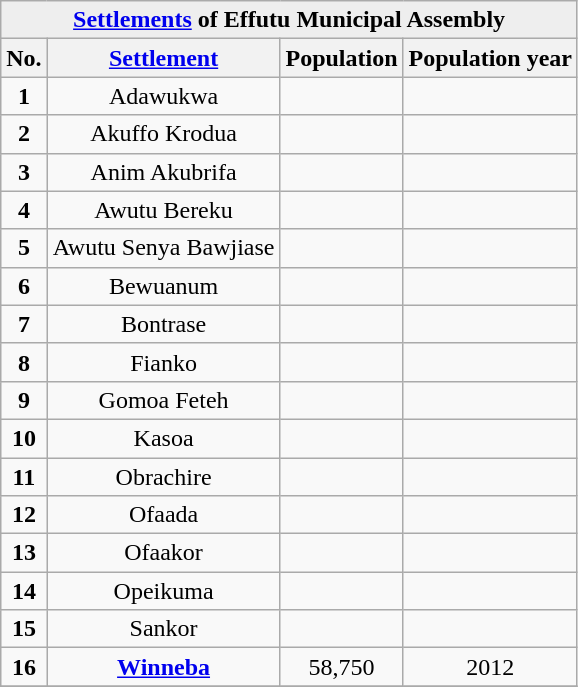<table class="wikitable sortable" style="text-align: centre;">
<tr bgcolor=#EEEEEE>
<td align=center colspan=4><strong><a href='#'>Settlements</a> of  Effutu Municipal Assembly</strong></td>
</tr>
<tr ">
<th class="unsortable">No.</th>
<th class="unsortable"><a href='#'>Settlement</a></th>
<th class="unsortable">Population</th>
<th class="unsortable">Population year</th>
</tr>
<tr>
<td align=center><strong>1</strong></td>
<td align=center>Adawukwa</td>
<td align=center></td>
<td align=center></td>
</tr>
<tr>
<td align=center><strong>2</strong></td>
<td align=center>Akuffo Krodua</td>
<td align=center></td>
<td align=center></td>
</tr>
<tr>
<td align=center><strong>3</strong></td>
<td align=center>Anim Akubrifa</td>
<td align=center></td>
<td align=center></td>
</tr>
<tr>
<td align=center><strong>4</strong></td>
<td align=center>Awutu Bereku</td>
<td align=center></td>
<td align=center></td>
</tr>
<tr>
<td align=center><strong>5</strong></td>
<td align=center>Awutu Senya Bawjiase</td>
<td align=center></td>
<td align=center></td>
</tr>
<tr>
<td align=center><strong>6</strong></td>
<td align=center>Bewuanum</td>
<td align=center></td>
<td align=center></td>
</tr>
<tr>
<td align=center><strong>7</strong></td>
<td align=center>Bontrase</td>
<td align=center></td>
<td align=center></td>
</tr>
<tr>
<td align=center><strong>8</strong></td>
<td align=center>Fianko</td>
<td align=center></td>
<td align=center></td>
</tr>
<tr>
<td align=center><strong>9</strong></td>
<td align=center>Gomoa Feteh</td>
<td align=center></td>
<td align=center></td>
</tr>
<tr>
<td align=center><strong>10</strong></td>
<td align=center>Kasoa</td>
<td align=center></td>
<td align=center></td>
</tr>
<tr>
<td align=center><strong>11</strong></td>
<td align=center>Obrachire</td>
<td align=center></td>
<td align=center></td>
</tr>
<tr>
<td align=center><strong>12</strong></td>
<td align=center>Ofaada</td>
<td align=center></td>
<td align=center></td>
</tr>
<tr>
<td align=center><strong>13</strong></td>
<td align=center>Ofaakor</td>
<td align=center></td>
<td align=center></td>
</tr>
<tr>
<td align=center><strong>14</strong></td>
<td align=center>Opeikuma</td>
<td align=center></td>
<td align=center></td>
</tr>
<tr>
<td align=center><strong>15</strong></td>
<td align=center>Sankor</td>
<td align=center></td>
<td align=center></td>
</tr>
<tr>
<td align=center><strong>16</strong></td>
<td align=center><strong><a href='#'>Winneba</a></strong></td>
<td align=center>58,750</td>
<td align=center>2012</td>
</tr>
<tr>
</tr>
</table>
